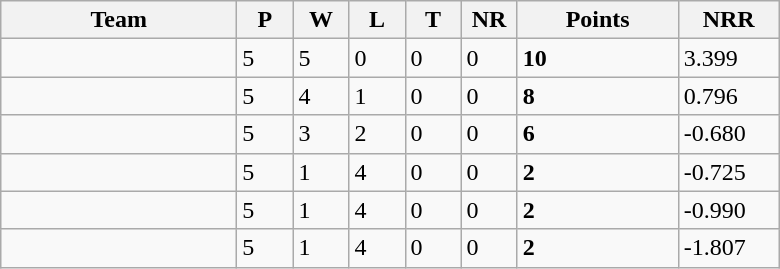<table class="wikitable">
<tr>
<th width=150>Team</th>
<th style="width:30px;" abbr="Played">P</th>
<th style="width:30px;" abbr="Won">W</th>
<th style="width:30px;" abbr="Lost">L</th>
<th style="width:30px;" abbr="Tied">T</th>
<th style="width:30px;" abbr="No result">NR</th>
<th style="width:100px;" abbr="Points">Points</th>
<th style="width:60px;" abbr="Net run rate">NRR</th>
</tr>
<tr>
<td style="text-align:left;"></td>
<td>5</td>
<td>5</td>
<td>0</td>
<td>0</td>
<td>0</td>
<td><strong>10</strong></td>
<td>3.399</td>
</tr>
<tr>
<td style="text-align:left;"></td>
<td>5</td>
<td>4</td>
<td>1</td>
<td>0</td>
<td>0</td>
<td><strong>8</strong></td>
<td>0.796</td>
</tr>
<tr>
<td style="text-align:left;"></td>
<td>5</td>
<td>3</td>
<td>2</td>
<td>0</td>
<td>0</td>
<td><strong>6</strong></td>
<td>-0.680</td>
</tr>
<tr>
<td style="text-align:left;"></td>
<td>5</td>
<td>1</td>
<td>4</td>
<td>0</td>
<td>0</td>
<td><strong>2</strong></td>
<td>-0.725</td>
</tr>
<tr>
<td style="text-align:left;"></td>
<td>5</td>
<td>1</td>
<td>4</td>
<td>0</td>
<td>0</td>
<td><strong>2</strong></td>
<td>-0.990</td>
</tr>
<tr>
<td style="text-align:left;"></td>
<td>5</td>
<td>1</td>
<td>4</td>
<td>0</td>
<td>0</td>
<td><strong>2</strong></td>
<td>-1.807</td>
</tr>
</table>
